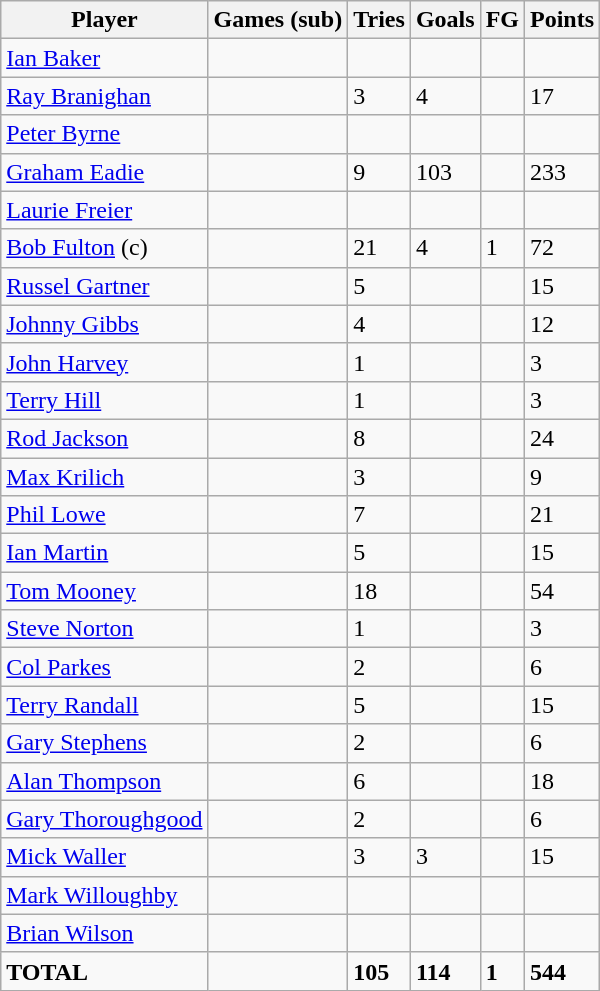<table class="wikitable" style="text-align:left;">
<tr>
<th>Player</th>
<th>Games (sub)</th>
<th>Tries</th>
<th>Goals</th>
<th>FG</th>
<th>Points</th>
</tr>
<tr>
<td> <a href='#'>Ian Baker</a></td>
<td></td>
<td></td>
<td></td>
<td></td>
<td></td>
</tr>
<tr>
<td> <a href='#'>Ray Branighan</a></td>
<td></td>
<td>3</td>
<td>4</td>
<td></td>
<td>17</td>
</tr>
<tr>
<td> <a href='#'>Peter Byrne</a></td>
<td></td>
<td></td>
<td></td>
<td></td>
<td></td>
</tr>
<tr>
<td> <a href='#'>Graham Eadie</a></td>
<td></td>
<td>9</td>
<td>103</td>
<td></td>
<td>233</td>
</tr>
<tr>
<td> <a href='#'>Laurie Freier</a></td>
<td></td>
<td></td>
<td></td>
<td></td>
<td></td>
</tr>
<tr>
<td> <a href='#'>Bob Fulton</a> (c)</td>
<td></td>
<td>21</td>
<td>4</td>
<td>1</td>
<td>72</td>
</tr>
<tr>
<td> <a href='#'>Russel Gartner</a></td>
<td></td>
<td>5</td>
<td></td>
<td></td>
<td>15</td>
</tr>
<tr>
<td> <a href='#'>Johnny Gibbs</a></td>
<td></td>
<td>4</td>
<td></td>
<td></td>
<td>12</td>
</tr>
<tr>
<td> <a href='#'>John Harvey</a></td>
<td></td>
<td>1</td>
<td></td>
<td></td>
<td>3</td>
</tr>
<tr>
<td> <a href='#'>Terry Hill</a></td>
<td></td>
<td>1</td>
<td></td>
<td></td>
<td>3</td>
</tr>
<tr>
<td> <a href='#'>Rod Jackson</a></td>
<td></td>
<td>8</td>
<td></td>
<td></td>
<td>24</td>
</tr>
<tr>
<td> <a href='#'>Max Krilich</a></td>
<td></td>
<td>3</td>
<td></td>
<td></td>
<td>9</td>
</tr>
<tr>
<td> <a href='#'>Phil Lowe</a></td>
<td></td>
<td>7</td>
<td></td>
<td></td>
<td>21</td>
</tr>
<tr>
<td> <a href='#'>Ian Martin</a></td>
<td></td>
<td>5</td>
<td></td>
<td></td>
<td>15</td>
</tr>
<tr>
<td> <a href='#'>Tom Mooney</a></td>
<td></td>
<td>18</td>
<td></td>
<td></td>
<td>54</td>
</tr>
<tr>
<td> <a href='#'>Steve Norton</a></td>
<td></td>
<td>1</td>
<td></td>
<td></td>
<td>3</td>
</tr>
<tr>
<td> <a href='#'>Col Parkes</a></td>
<td></td>
<td>2</td>
<td></td>
<td></td>
<td>6</td>
</tr>
<tr>
<td> <a href='#'>Terry Randall</a></td>
<td></td>
<td>5</td>
<td></td>
<td></td>
<td>15</td>
</tr>
<tr>
<td> <a href='#'>Gary Stephens</a></td>
<td></td>
<td>2</td>
<td></td>
<td></td>
<td>6</td>
</tr>
<tr>
<td> <a href='#'>Alan Thompson</a></td>
<td></td>
<td>6</td>
<td></td>
<td></td>
<td>18</td>
</tr>
<tr>
<td> <a href='#'>Gary Thoroughgood</a></td>
<td></td>
<td>2</td>
<td></td>
<td></td>
<td>6</td>
</tr>
<tr>
<td> <a href='#'>Mick Waller</a></td>
<td></td>
<td>3</td>
<td>3</td>
<td></td>
<td>15</td>
</tr>
<tr>
<td> <a href='#'>Mark Willoughby</a></td>
<td></td>
<td></td>
<td></td>
<td></td>
<td></td>
</tr>
<tr>
<td> <a href='#'>Brian Wilson</a></td>
<td></td>
<td></td>
<td></td>
<td></td>
<td></td>
</tr>
<tr>
<td><strong>TOTAL</strong></td>
<td></td>
<td><strong>105</strong></td>
<td><strong>114</strong></td>
<td><strong>1</strong></td>
<td><strong>544</strong></td>
</tr>
</table>
